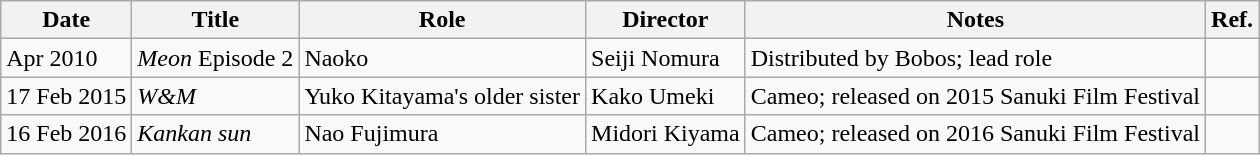<table class="wikitable">
<tr>
<th>Date</th>
<th>Title</th>
<th>Role</th>
<th>Director</th>
<th>Notes</th>
<th>Ref.</th>
</tr>
<tr>
<td>Apr 2010</td>
<td><em>Meon</em> Episode 2</td>
<td>Naoko</td>
<td>Seiji Nomura</td>
<td>Distributed by Bobos; lead role</td>
<td></td>
</tr>
<tr>
<td>17 Feb 2015</td>
<td><em>W&M</em></td>
<td>Yuko Kitayama's older sister</td>
<td>Kako Umeki</td>
<td>Cameo; released on 2015 Sanuki Film Festival</td>
<td></td>
</tr>
<tr>
<td>16 Feb 2016</td>
<td><em>Kankan sun</em></td>
<td>Nao Fujimura</td>
<td>Midori Kiyama</td>
<td>Cameo; released on 2016 Sanuki Film Festival</td>
<td></td>
</tr>
</table>
